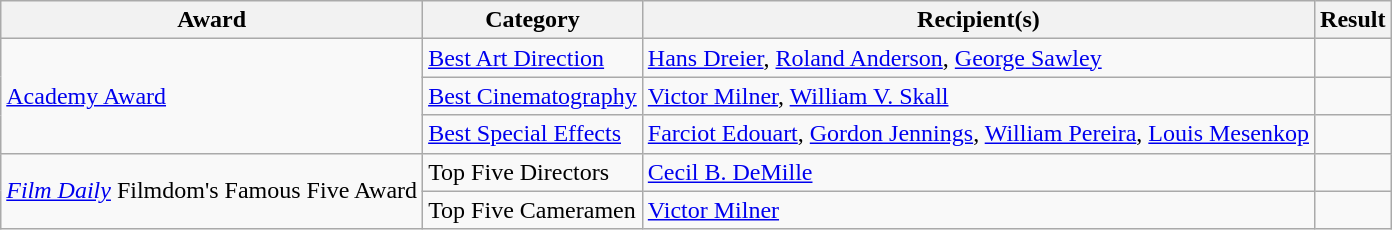<table class="wikitable">
<tr>
<th>Award</th>
<th>Category</th>
<th>Recipient(s)</th>
<th>Result</th>
</tr>
<tr>
<td rowspan="3"><a href='#'>Academy Award</a></td>
<td><a href='#'>Best Art Direction</a></td>
<td><a href='#'>Hans Dreier</a>, <a href='#'>Roland Anderson</a>, <a href='#'>George Sawley</a></td>
<td></td>
</tr>
<tr>
<td><a href='#'>Best Cinematography</a></td>
<td><a href='#'>Victor Milner</a>, <a href='#'>William V. Skall</a></td>
<td></td>
</tr>
<tr>
<td><a href='#'>Best Special Effects</a></td>
<td><a href='#'>Farciot Edouart</a>, <a href='#'>Gordon Jennings</a>, <a href='#'>William Pereira</a>, <a href='#'>Louis Mesenkop</a></td>
<td></td>
</tr>
<tr>
<td rowspan="2"><em><a href='#'>Film Daily</a></em> Filmdom's Famous Five Award</td>
<td>Top Five Directors</td>
<td><a href='#'>Cecil B. DeMille</a></td>
<td></td>
</tr>
<tr>
<td>Top Five Cameramen</td>
<td><a href='#'>Victor Milner</a></td>
<td></td>
</tr>
</table>
